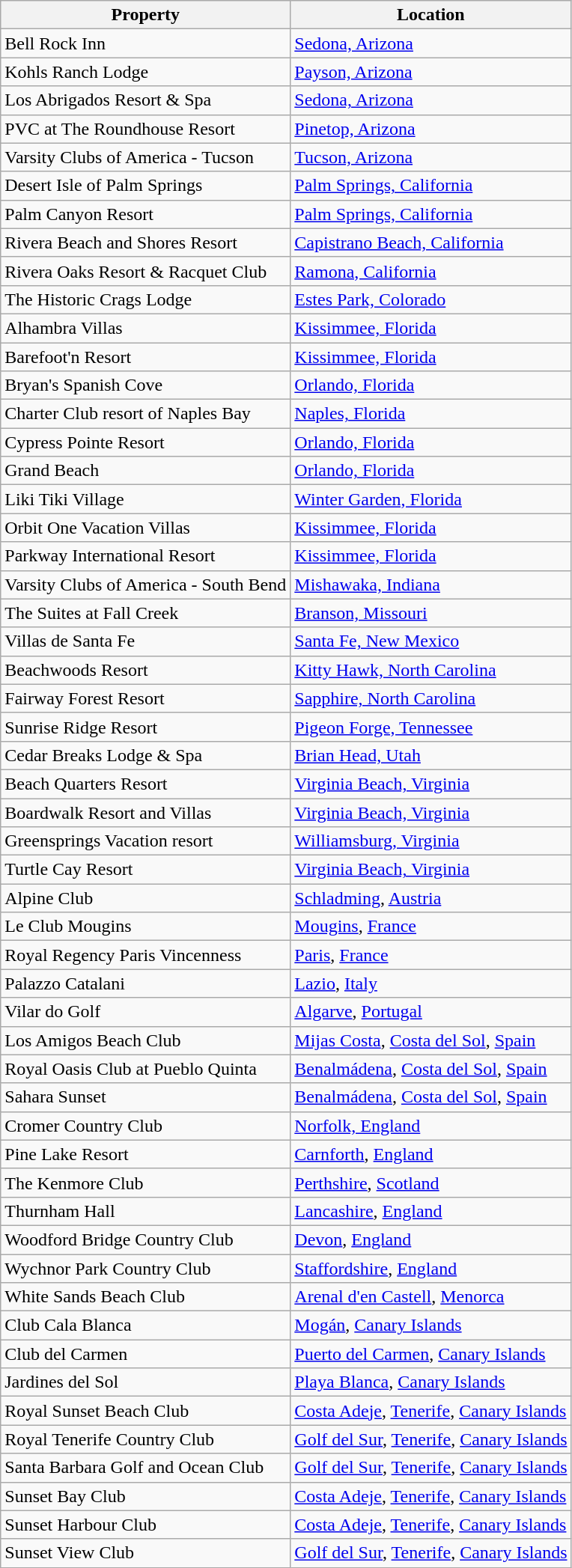<table class="wikitable">
<tr>
<th>Property</th>
<th>Location</th>
</tr>
<tr>
<td>Bell Rock Inn</td>
<td><a href='#'>Sedona, Arizona</a></td>
</tr>
<tr>
<td>Kohls Ranch Lodge</td>
<td><a href='#'>Payson, Arizona</a></td>
</tr>
<tr>
<td>Los Abrigados Resort & Spa</td>
<td><a href='#'>Sedona, Arizona</a></td>
</tr>
<tr>
<td>PVC at The Roundhouse Resort</td>
<td><a href='#'>Pinetop, Arizona</a></td>
</tr>
<tr>
<td>Varsity Clubs of America - Tucson</td>
<td><a href='#'>Tucson, Arizona</a></td>
</tr>
<tr>
<td>Desert Isle of Palm Springs</td>
<td><a href='#'>Palm Springs, California</a></td>
</tr>
<tr>
<td>Palm Canyon Resort</td>
<td><a href='#'>Palm Springs, California</a></td>
</tr>
<tr>
<td>Rivera Beach and Shores Resort</td>
<td><a href='#'>Capistrano Beach, California</a></td>
</tr>
<tr>
<td>Rivera Oaks Resort & Racquet Club</td>
<td><a href='#'>Ramona, California</a></td>
</tr>
<tr>
<td>The Historic Crags Lodge</td>
<td><a href='#'>Estes Park, Colorado</a></td>
</tr>
<tr>
<td>Alhambra Villas</td>
<td><a href='#'>Kissimmee, Florida</a></td>
</tr>
<tr>
<td>Barefoot'n Resort</td>
<td><a href='#'>Kissimmee, Florida</a></td>
</tr>
<tr>
<td>Bryan's Spanish Cove</td>
<td><a href='#'>Orlando, Florida</a></td>
</tr>
<tr>
<td>Charter Club resort of Naples Bay</td>
<td><a href='#'>Naples, Florida</a></td>
</tr>
<tr>
<td>Cypress Pointe Resort</td>
<td><a href='#'>Orlando, Florida</a></td>
</tr>
<tr>
<td>Grand Beach</td>
<td><a href='#'>Orlando, Florida</a></td>
</tr>
<tr>
<td>Liki Tiki Village</td>
<td><a href='#'>Winter Garden, Florida</a></td>
</tr>
<tr>
<td>Orbit One Vacation Villas</td>
<td><a href='#'>Kissimmee, Florida</a></td>
</tr>
<tr>
<td>Parkway International Resort</td>
<td><a href='#'>Kissimmee, Florida</a></td>
</tr>
<tr>
<td>Varsity Clubs of America - South Bend</td>
<td><a href='#'>Mishawaka, Indiana</a></td>
</tr>
<tr>
<td>The Suites at Fall Creek</td>
<td><a href='#'>Branson, Missouri</a></td>
</tr>
<tr>
<td>Villas de Santa Fe</td>
<td><a href='#'>Santa Fe, New Mexico</a></td>
</tr>
<tr>
<td>Beachwoods Resort</td>
<td><a href='#'>Kitty Hawk, North Carolina</a></td>
</tr>
<tr>
<td>Fairway Forest Resort</td>
<td><a href='#'>Sapphire, North Carolina</a></td>
</tr>
<tr>
<td>Sunrise Ridge Resort</td>
<td><a href='#'>Pigeon Forge, Tennessee</a></td>
</tr>
<tr>
<td>Cedar Breaks Lodge & Spa</td>
<td><a href='#'>Brian Head, Utah</a></td>
</tr>
<tr>
<td>Beach Quarters Resort</td>
<td><a href='#'>Virginia Beach, Virginia</a></td>
</tr>
<tr>
<td>Boardwalk Resort and Villas</td>
<td><a href='#'>Virginia Beach, Virginia</a></td>
</tr>
<tr>
<td>Greensprings Vacation resort</td>
<td><a href='#'>Williamsburg, Virginia</a></td>
</tr>
<tr>
<td>Turtle Cay Resort</td>
<td><a href='#'>Virginia Beach, Virginia</a></td>
</tr>
<tr>
<td>Alpine Club</td>
<td><a href='#'>Schladming</a>, <a href='#'>Austria</a></td>
</tr>
<tr>
<td>Le Club Mougins</td>
<td><a href='#'>Mougins</a>, <a href='#'>France</a></td>
</tr>
<tr>
<td>Royal Regency Paris Vincenness</td>
<td><a href='#'>Paris</a>, <a href='#'>France</a></td>
</tr>
<tr>
<td>Palazzo Catalani</td>
<td><a href='#'>Lazio</a>, <a href='#'>Italy</a></td>
</tr>
<tr>
<td>Vilar do Golf</td>
<td><a href='#'>Algarve</a>, <a href='#'>Portugal</a></td>
</tr>
<tr>
<td>Los Amigos Beach Club</td>
<td><a href='#'>Mijas Costa</a>, <a href='#'>Costa del Sol</a>, <a href='#'>Spain</a></td>
</tr>
<tr>
<td>Royal Oasis Club at Pueblo Quinta</td>
<td><a href='#'>Benalmádena</a>, <a href='#'>Costa del Sol</a>, <a href='#'>Spain</a></td>
</tr>
<tr>
<td>Sahara Sunset</td>
<td><a href='#'>Benalmádena</a>, <a href='#'>Costa del Sol</a>, <a href='#'>Spain</a></td>
</tr>
<tr>
<td>Cromer Country Club</td>
<td><a href='#'>Norfolk, England</a></td>
</tr>
<tr>
<td>Pine Lake Resort</td>
<td><a href='#'>Carnforth</a>, <a href='#'>England</a></td>
</tr>
<tr>
<td>The Kenmore Club</td>
<td><a href='#'>Perthshire</a>, <a href='#'>Scotland</a></td>
</tr>
<tr>
<td>Thurnham Hall</td>
<td><a href='#'>Lancashire</a>, <a href='#'>England</a></td>
</tr>
<tr>
<td>Woodford Bridge Country Club</td>
<td><a href='#'>Devon</a>, <a href='#'>England</a></td>
</tr>
<tr>
<td>Wychnor Park Country Club</td>
<td><a href='#'>Staffordshire</a>, <a href='#'>England</a></td>
</tr>
<tr>
<td>White Sands Beach Club</td>
<td><a href='#'>Arenal d'en Castell</a>, <a href='#'>Menorca</a></td>
</tr>
<tr>
<td>Club Cala Blanca</td>
<td><a href='#'>Mogán</a>, <a href='#'>Canary Islands</a></td>
</tr>
<tr>
<td>Club del Carmen</td>
<td><a href='#'>Puerto del Carmen</a>, <a href='#'>Canary Islands</a></td>
</tr>
<tr>
<td>Jardines del Sol</td>
<td><a href='#'>Playa Blanca</a>, <a href='#'>Canary Islands</a></td>
</tr>
<tr>
<td>Royal Sunset Beach Club</td>
<td><a href='#'>Costa Adeje</a>, <a href='#'>Tenerife</a>, <a href='#'>Canary Islands</a></td>
</tr>
<tr>
<td>Royal Tenerife Country Club</td>
<td><a href='#'>Golf del Sur</a>, <a href='#'>Tenerife</a>, <a href='#'>Canary Islands</a></td>
</tr>
<tr>
<td>Santa Barbara Golf and Ocean Club</td>
<td><a href='#'>Golf del Sur</a>, <a href='#'>Tenerife</a>, <a href='#'>Canary Islands</a></td>
</tr>
<tr>
<td>Sunset Bay Club</td>
<td><a href='#'>Costa Adeje</a>, <a href='#'>Tenerife</a>, <a href='#'>Canary Islands</a></td>
</tr>
<tr>
<td>Sunset Harbour Club</td>
<td><a href='#'>Costa Adeje</a>, <a href='#'>Tenerife</a>, <a href='#'>Canary Islands</a></td>
</tr>
<tr>
<td>Sunset View Club</td>
<td><a href='#'>Golf del Sur</a>, <a href='#'>Tenerife</a>, <a href='#'>Canary Islands</a></td>
</tr>
</table>
